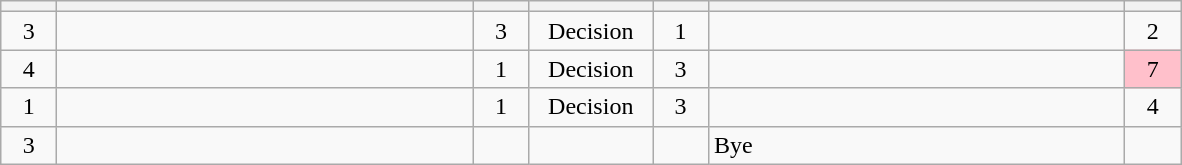<table class="wikitable" style="text-align: center;">
<tr>
<th width=30></th>
<th width=270></th>
<th width=30></th>
<th width=75></th>
<th width=30></th>
<th width=270></th>
<th width=30></th>
</tr>
<tr>
<td>3</td>
<td align=left></td>
<td>3</td>
<td>Decision</td>
<td>1</td>
<td align=left><strong></strong></td>
<td>2</td>
</tr>
<tr>
<td>4</td>
<td align=left><strong></strong></td>
<td>1</td>
<td>Decision</td>
<td>3</td>
<td align=left></td>
<td bgcolor=pink>7</td>
</tr>
<tr>
<td>1</td>
<td align=left><strong></strong></td>
<td>1</td>
<td>Decision</td>
<td>3</td>
<td align=left></td>
<td>4</td>
</tr>
<tr>
<td>3</td>
<td align=left><strong></strong></td>
<td></td>
<td></td>
<td></td>
<td align=left>Bye</td>
<td></td>
</tr>
</table>
